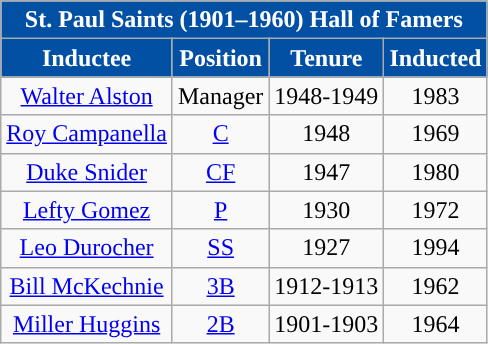<table class="wikitable" style="text-align:center">
<tr>
<th colspan=4 style="background:#0150A3; color:white;">St. Paul Saints (1901–1960) Hall of Famers</th>
</tr>
<tr>
<th style="background:#0150A3; color:white;">Inductee</th>
<th style="background:#0150A3; color:white;">Position</th>
<th style="background:#0150A3; color:white;">Tenure</th>
<th style="background:#0150A3; color:white;">Inducted</th>
</tr>
<tr>
<td><a href='#'>Walter Alston</a></td>
<td>Manager</td>
<td>1948-1949</td>
<td>1983</td>
</tr>
<tr>
<td><a href='#'>Roy Campanella</a></td>
<td><a href='#'>C</a></td>
<td>1948</td>
<td>1969</td>
</tr>
<tr>
<td><a href='#'>Duke Snider</a></td>
<td><a href='#'>CF</a></td>
<td>1947</td>
<td>1980</td>
</tr>
<tr>
<td><a href='#'>Lefty Gomez</a></td>
<td><a href='#'>P</a></td>
<td>1930</td>
<td>1972</td>
</tr>
<tr>
<td><a href='#'>Leo Durocher</a></td>
<td><a href='#'>SS</a></td>
<td>1927</td>
<td>1994</td>
</tr>
<tr>
<td><a href='#'>Bill McKechnie</a></td>
<td><a href='#'>3B</a></td>
<td>1912-1913</td>
<td>1962</td>
</tr>
<tr>
<td><a href='#'>Miller Huggins</a></td>
<td><a href='#'>2B</a></td>
<td>1901-1903</td>
<td>1964</td>
</tr>
</table>
